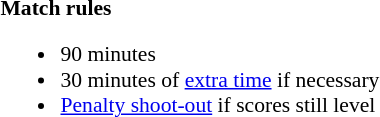<table style="width:100%;font-size:90%">
<tr>
<td style="width:60%;vertical-align:top"><br><strong>Match rules</strong><ul><li>90 minutes</li><li>30 minutes of <a href='#'>extra time</a> if necessary</li><li><a href='#'>Penalty shoot-out</a> if scores still level</li></ul></td>
</tr>
</table>
